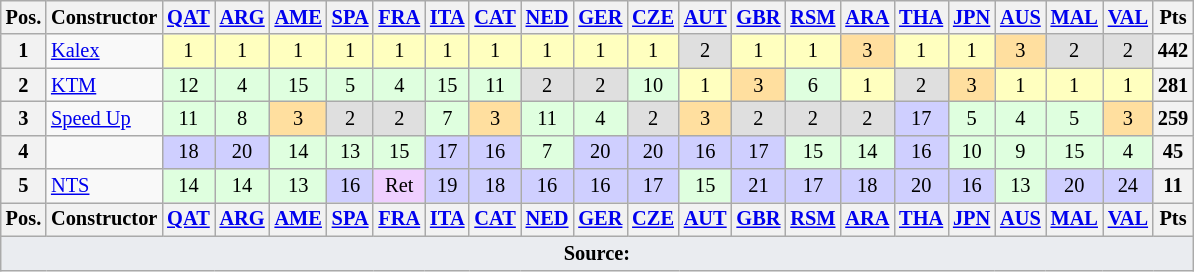<table class="wikitable" style="font-size: 85%; text-align:center">
<tr valign="top">
<th valign="middle">Pos.</th>
<th valign="middle">Constructor</th>
<th><a href='#'>QAT</a><br></th>
<th><a href='#'>ARG</a><br></th>
<th><a href='#'>AME</a><br></th>
<th><a href='#'>SPA</a><br></th>
<th><a href='#'>FRA</a><br></th>
<th><a href='#'>ITA</a><br></th>
<th><a href='#'>CAT</a><br></th>
<th><a href='#'>NED</a><br></th>
<th><a href='#'>GER</a><br></th>
<th><a href='#'>CZE</a><br></th>
<th><a href='#'>AUT</a><br></th>
<th><a href='#'>GBR</a><br></th>
<th><a href='#'>RSM</a><br></th>
<th><a href='#'>ARA</a><br></th>
<th><a href='#'>THA</a><br></th>
<th><a href='#'>JPN</a><br></th>
<th><a href='#'>AUS</a><br></th>
<th><a href='#'>MAL</a><br></th>
<th><a href='#'>VAL</a><br></th>
<th valign="middle">Pts</th>
</tr>
<tr>
<th>1</th>
<td align=left> <a href='#'>Kalex</a></td>
<td style="background:#ffffbf;">1</td>
<td style="background:#ffffbf;">1</td>
<td style="background:#ffffbf;">1</td>
<td style="background:#ffffbf;">1</td>
<td style="background:#ffffbf;">1</td>
<td style="background:#ffffbf;">1</td>
<td style="background:#ffffbf;">1</td>
<td style="background:#ffffbf;">1</td>
<td style="background:#ffffbf;">1</td>
<td style="background:#ffffbf;">1</td>
<td style="background:#dfdfdf;">2</td>
<td style="background:#ffffbf;">1</td>
<td style="background:#ffffbf;">1</td>
<td style="background:#ffdf9f;">3</td>
<td style="background:#ffffbf;">1</td>
<td style="background:#ffffbf;">1</td>
<td style="background:#ffdf9f;">3</td>
<td style="background:#dfdfdf;">2</td>
<td style="background:#dfdfdf;">2</td>
<th>442</th>
</tr>
<tr>
<th>2</th>
<td align=left> <a href='#'>KTM</a></td>
<td style="background:#dfffdf;">12</td>
<td style="background:#dfffdf;">4</td>
<td style="background:#dfffdf;">15</td>
<td style="background:#dfffdf;">5</td>
<td style="background:#dfffdf;">4</td>
<td style="background:#dfffdf;">15</td>
<td style="background:#dfffdf;">11</td>
<td style="background:#dfdfdf;">2</td>
<td style="background:#dfdfdf;">2</td>
<td style="background:#dfffdf;">10</td>
<td style="background:#ffffbf;">1</td>
<td style="background:#ffdf9f;">3</td>
<td style="background:#dfffdf;">6</td>
<td style="background:#ffffbf;">1</td>
<td style="background:#dfdfdf;">2</td>
<td style="background:#ffdf9f;">3</td>
<td style="background:#ffffbf;">1</td>
<td style="background:#ffffbf;">1</td>
<td style="background:#ffffbf;">1</td>
<th>281</th>
</tr>
<tr>
<th>3</th>
<td align=left> <a href='#'>Speed Up</a></td>
<td style="background:#dfffdf;">11</td>
<td style="background:#dfffdf;">8</td>
<td style="background:#ffdf9f;">3</td>
<td style="background:#dfdfdf;">2</td>
<td style="background:#dfdfdf;">2</td>
<td style="background:#dfffdf;">7</td>
<td style="background:#ffdf9f;">3</td>
<td style="background:#dfffdf;">11</td>
<td style="background:#dfffdf;">4</td>
<td style="background:#dfdfdf;">2</td>
<td style="background:#ffdf9f;">3</td>
<td style="background:#dfdfdf;">2</td>
<td style="background:#dfdfdf;">2</td>
<td style="background:#dfdfdf;">2</td>
<td style="background:#cfcfff;">17</td>
<td style="background:#dfffdf;">5</td>
<td style="background:#dfffdf;">4</td>
<td style="background:#dfffdf;">5</td>
<td style="background:#ffdf9f;">3</td>
<th>259</th>
</tr>
<tr>
<th>4</th>
<td align=left></td>
<td style="background:#cfcfff;">18</td>
<td style="background:#cfcfff;">20</td>
<td style="background:#dfffdf;">14</td>
<td style="background:#dfffdf;">13</td>
<td style="background:#dfffdf;">15</td>
<td style="background:#cfcfff;">17</td>
<td style="background:#cfcfff;">16</td>
<td style="background:#dfffdf;">7</td>
<td style="background:#cfcfff;">20</td>
<td style="background:#cfcfff;">20</td>
<td style="background:#cfcfff;">16</td>
<td style="background:#cfcfff;">17</td>
<td style="background:#dfffdf;">15</td>
<td style="background:#dfffdf;">14</td>
<td style="background:#cfcfff;">16</td>
<td style="background:#dfffdf;">10</td>
<td style="background:#dfffdf;">9</td>
<td style="background:#dfffdf;">15</td>
<td style="background:#dfffdf;">4</td>
<th>45</th>
</tr>
<tr>
<th>5</th>
<td align=left> <a href='#'>NTS</a></td>
<td style="background:#dfffdf;">14</td>
<td style="background:#dfffdf;">14</td>
<td style="background:#dfffdf;">13</td>
<td style="background:#cfcfff;">16</td>
<td style="background:#efcfff;">Ret</td>
<td style="background:#cfcfff;">19</td>
<td style="background:#cfcfff;">18</td>
<td style="background:#cfcfff;">16</td>
<td style="background:#cfcfff;">16</td>
<td style="background:#cfcfff;">17</td>
<td style="background:#dfffdf;">15</td>
<td style="background:#cfcfff;">21</td>
<td style="background:#cfcfff;">17</td>
<td style="background:#cfcfff;">18</td>
<td style="background:#cfcfff;">20</td>
<td style="background:#cfcfff;">16</td>
<td style="background:#dfffdf;">13</td>
<td style="background:#cfcfff;">20</td>
<td style="background:#cfcfff;">24</td>
<th>11</th>
</tr>
<tr valign="top">
<th valign="middle">Pos.</th>
<th valign="middle">Constructor</th>
<th><a href='#'>QAT</a><br></th>
<th><a href='#'>ARG</a><br></th>
<th><a href='#'>AME</a><br></th>
<th><a href='#'>SPA</a><br></th>
<th><a href='#'>FRA</a><br></th>
<th><a href='#'>ITA</a><br></th>
<th><a href='#'>CAT</a><br></th>
<th><a href='#'>NED</a><br></th>
<th><a href='#'>GER</a><br></th>
<th><a href='#'>CZE</a><br></th>
<th><a href='#'>AUT</a><br></th>
<th><a href='#'>GBR</a><br></th>
<th><a href='#'>RSM</a><br></th>
<th><a href='#'>ARA</a><br></th>
<th><a href='#'>THA</a><br></th>
<th><a href='#'>JPN</a><br></th>
<th><a href='#'>AUS</a><br></th>
<th><a href='#'>MAL</a><br></th>
<th><a href='#'>VAL</a><br></th>
<th valign="middle">Pts</th>
</tr>
<tr>
<td colspan="22" style="background-color:#EAECF0;text-align:center"><strong>Source:</strong></td>
</tr>
</table>
